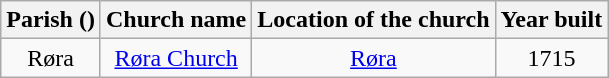<table class="wikitable" style="text-align:center">
<tr>
<th>Parish ()</th>
<th>Church name</th>
<th>Location of the church</th>
<th>Year built</th>
</tr>
<tr>
<td rowspan="1">Røra</td>
<td><a href='#'>Røra Church</a></td>
<td><a href='#'>Røra</a></td>
<td>1715</td>
</tr>
</table>
